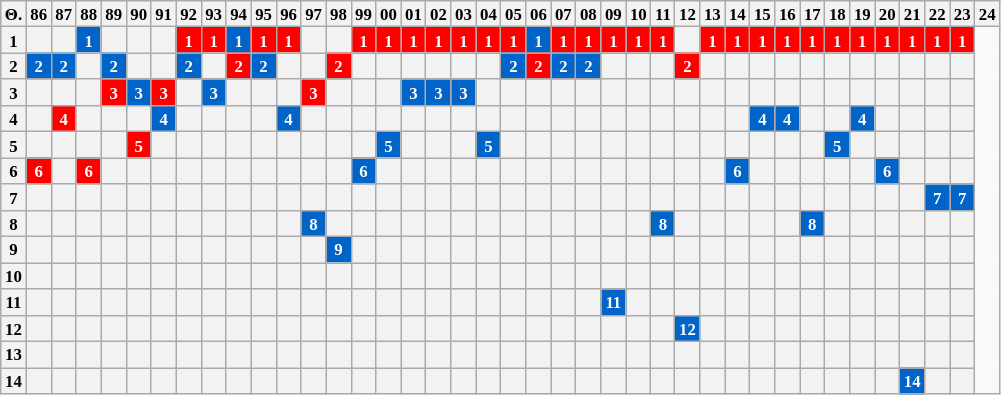<table class="wikitable" style="text-align: center; font-size:70%">
<tr>
<th>Θ.</th>
<th>86</th>
<th>87</th>
<th>88</th>
<th>89</th>
<th>90</th>
<th>91</th>
<th>92</th>
<th>93</th>
<th>94</th>
<th>95</th>
<th>96</th>
<th>97</th>
<th>98</th>
<th>99</th>
<th>00</th>
<th>01</th>
<th>02</th>
<th>03</th>
<th>04</th>
<th>05</th>
<th>06</th>
<th>07</th>
<th>08</th>
<th>09</th>
<th>10</th>
<th>11</th>
<th>12</th>
<th>13</th>
<th>14</th>
<th>15</th>
<th>16</th>
<th>17</th>
<th>18</th>
<th>19</th>
<th>20</th>
<th>21</th>
<th>22</th>
<th>23</th>
<th>24</th>
</tr>
<tr>
<th>1</th>
<th></th>
<th></th>
<th align="center" style="color:white;background: #0064C8">1</th>
<th></th>
<th></th>
<th></th>
<th style="color:white;background:#ff0000" align="center">1</th>
<th style="color:white;background:#ff0000" align="center">1</th>
<th align="center" style="color:white;background: #0064C8">1</th>
<th style="color:white;background:#ff0000" align="center">1</th>
<th style="color:white;background:#ff0000" align="center">1</th>
<th></th>
<th></th>
<th style="color:white;background:#ff0000" align="center">1</th>
<th style="color:white;background:#ff0000" align="center">1</th>
<th style="color:white;background:#ff0000" align="center">1</th>
<th style="color:white;background:#ff0000" align="center">1</th>
<th style="color:white;background:#ff0000" align="center">1</th>
<th style="color:white;background:#ff0000" align="center">1</th>
<th style="color:white;background:#ff0000" align="center">1</th>
<th align="center" style="color:white;background: #0064C8">1</th>
<th style="color:white;background:#ff0000" align="center">1</th>
<th style="color:white;background:#ff0000" align="center">1</th>
<th style="color:white;background:#ff0000" align="center">1</th>
<th style="color:white;background:#ff0000" align="center">1</th>
<th style="color:white;background:#ff0000" align="center">1</th>
<th></th>
<th style="color:white;background:#ff0000" align="center">1</th>
<th style="color:white;background:#ff0000" align="center">1</th>
<th style="color:white;background:#ff0000" align="center">1</th>
<th style="color:white;background:#ff0000" align="center">1</th>
<th style="color:white;background:#ff0000" align="center">1</th>
<th style="color:white;background:#ff0000" align="center">1</th>
<th style="color:white;background:#ff0000" align="center">1</th>
<th style="color:white;background:#ff0000" align="center">1</th>
<th style="color:white;background:#ff0000" align="center">1</th>
<th style="color:white;background:#ff0000" align="center">1</th>
<th style="color:white;background:#ff0000" align="center">1</th>
</tr>
<tr>
<th>2</th>
<th align="center" style="color:white;background: #0064C8">2</th>
<th align="center" style="color:white;background: #0064C8">2</th>
<th></th>
<th align="center" style="color:white;background: #0064C8">2</th>
<th></th>
<th></th>
<th align="center" style="color:white;background: #0064C8">2</th>
<th></th>
<th style="color:white;background:#ff0000" align="center">2</th>
<th align="center" style="color:white;background: #0064C8">2</th>
<th></th>
<th></th>
<th style="color:white;background:#ff0000" align="center">2</th>
<th></th>
<th></th>
<th></th>
<th></th>
<th></th>
<th></th>
<th align="center" style="color:white;background: #0064C8">2</th>
<th style="color:white;background:#ff0000" align="center">2</th>
<th align="center" style="color:white;background: #0064C8">2</th>
<th align="center" style="color:white;background: #0064C8">2</th>
<th></th>
<th></th>
<th></th>
<th style="color:white;background:#ff0000" align="center">2</th>
<th></th>
<th></th>
<th></th>
<th></th>
<th></th>
<th></th>
<th></th>
<th></th>
<th></th>
<th></th>
<th></th>
</tr>
<tr>
<th>3</th>
<th></th>
<th></th>
<th></th>
<th style="color:white;background:#ff0000" align="center">3</th>
<th align="center" style="color:white;background: #0064C8">3</th>
<th style="color:white;background:#ff0000" align="center">3</th>
<th></th>
<th align="center" style="color:white;background: #0064C8">3</th>
<th></th>
<th></th>
<th></th>
<th style="color:white;background:#ff0000" align="center">3</th>
<th></th>
<th></th>
<th></th>
<th align="center" style="color:white;background: #0064C8">3</th>
<th align="center" style="color:white;background: #0064C8">3</th>
<th align="center" style="color:white;background: #0064C8">3</th>
<th></th>
<th></th>
<th></th>
<th></th>
<th></th>
<th></th>
<th></th>
<th></th>
<th></th>
<th></th>
<th></th>
<th></th>
<th></th>
<th></th>
<th></th>
<th></th>
<th></th>
<th></th>
<th></th>
<th></th>
</tr>
<tr>
<th>4</th>
<th></th>
<th style="color:white;background:#ff0000" align="center">4</th>
<th></th>
<th></th>
<th></th>
<th align="center" style="color:white;background: #0064C8">4</th>
<th></th>
<th></th>
<th></th>
<th></th>
<th align="center" style="color:white;background: #0064C8">4</th>
<th></th>
<th></th>
<th></th>
<th></th>
<th></th>
<th></th>
<th></th>
<th></th>
<th></th>
<th></th>
<th></th>
<th></th>
<th></th>
<th></th>
<th></th>
<th></th>
<th></th>
<th></th>
<th align="center" style="color:white;background: #0064C8">4</th>
<th align="center" style="color:white;background: #0064C8">4</th>
<th></th>
<th></th>
<th align="center" style="color:white;background: #0064C8">4</th>
<th></th>
<th></th>
<th></th>
<th></th>
</tr>
<tr>
<th>5</th>
<th></th>
<th></th>
<th></th>
<th></th>
<th style="color:white;background:#ff0000" align="center">5</th>
<th></th>
<th></th>
<th></th>
<th></th>
<th></th>
<th></th>
<th></th>
<th></th>
<th></th>
<th align="center" style="color:white;background: #0064C8">5</th>
<th></th>
<th></th>
<th></th>
<th align="center" style="color:white;background: #0064C8">5</th>
<th></th>
<th></th>
<th></th>
<th></th>
<th></th>
<th></th>
<th></th>
<th></th>
<th></th>
<th></th>
<th></th>
<th></th>
<th></th>
<th align="center" style="color:white;background: #0064C8">5</th>
<th></th>
<th></th>
<th></th>
<th></th>
<th></th>
</tr>
<tr>
<th>6</th>
<th style="color:white;background:#ff0000" align="center">6</th>
<th></th>
<th style="color:white;background:#ff0000" align="center">6</th>
<th></th>
<th></th>
<th></th>
<th></th>
<th></th>
<th></th>
<th></th>
<th></th>
<th></th>
<th></th>
<th align="center" style="color:white;background: #0064C8">6</th>
<th></th>
<th></th>
<th></th>
<th></th>
<th></th>
<th></th>
<th></th>
<th></th>
<th></th>
<th></th>
<th></th>
<th></th>
<th></th>
<th></th>
<th align="center" style="color:white;background: #0064C8">6</th>
<th></th>
<th></th>
<th></th>
<th></th>
<th></th>
<th align="center" style="color:white;background: #0064C8">6</th>
<th></th>
<th></th>
<th></th>
</tr>
<tr>
<th>7</th>
<th></th>
<th></th>
<th></th>
<th></th>
<th></th>
<th></th>
<th></th>
<th></th>
<th></th>
<th></th>
<th></th>
<th></th>
<th></th>
<th></th>
<th></th>
<th></th>
<th></th>
<th></th>
<th></th>
<th></th>
<th></th>
<th></th>
<th></th>
<th></th>
<th></th>
<th></th>
<th></th>
<th></th>
<th></th>
<th></th>
<th></th>
<th></th>
<th></th>
<th></th>
<th></th>
<th></th>
<th align="center" style="color:white;background: #0064C8">7</th>
<th align="center" style="color:white;background: #0064C8">7</th>
</tr>
<tr>
<th>8</th>
<th></th>
<th></th>
<th></th>
<th></th>
<th></th>
<th></th>
<th></th>
<th></th>
<th></th>
<th></th>
<th></th>
<th align="center" style="color:white;background: #0064C8">8</th>
<th></th>
<th></th>
<th></th>
<th></th>
<th></th>
<th></th>
<th></th>
<th></th>
<th></th>
<th></th>
<th></th>
<th></th>
<th></th>
<th align="center" style="color:white;background: #0064C8">8</th>
<th></th>
<th></th>
<th></th>
<th></th>
<th></th>
<th align="center" style="color:white;background: #0064C8">8</th>
<th></th>
<th></th>
<th></th>
<th></th>
<th></th>
<th></th>
</tr>
<tr>
<th>9</th>
<th></th>
<th></th>
<th></th>
<th></th>
<th></th>
<th></th>
<th></th>
<th></th>
<th></th>
<th></th>
<th></th>
<th></th>
<th align="center" style="color:white;background: #0064C8">9</th>
<th></th>
<th></th>
<th></th>
<th></th>
<th></th>
<th></th>
<th></th>
<th></th>
<th></th>
<th></th>
<th></th>
<th></th>
<th></th>
<th></th>
<th></th>
<th></th>
<th></th>
<th></th>
<th></th>
<th></th>
<th></th>
<th></th>
<th></th>
<th></th>
<th></th>
</tr>
<tr>
<th>10</th>
<th></th>
<th></th>
<th></th>
<th></th>
<th></th>
<th></th>
<th></th>
<th></th>
<th></th>
<th></th>
<th></th>
<th></th>
<th></th>
<th></th>
<th></th>
<th></th>
<th></th>
<th></th>
<th></th>
<th></th>
<th></th>
<th></th>
<th></th>
<th></th>
<th></th>
<th></th>
<th></th>
<th></th>
<th></th>
<th></th>
<th></th>
<th></th>
<th></th>
<th></th>
<th></th>
<th></th>
<th></th>
<th></th>
</tr>
<tr>
<th>11</th>
<th></th>
<th></th>
<th></th>
<th></th>
<th></th>
<th></th>
<th></th>
<th></th>
<th></th>
<th></th>
<th></th>
<th></th>
<th></th>
<th></th>
<th></th>
<th></th>
<th></th>
<th></th>
<th></th>
<th></th>
<th></th>
<th></th>
<th></th>
<th align="center" style="color:white;background: #0064C8">11</th>
<th></th>
<th></th>
<th></th>
<th></th>
<th></th>
<th></th>
<th></th>
<th></th>
<th></th>
<th></th>
<th></th>
<th></th>
<th></th>
<th></th>
</tr>
<tr>
<th>12</th>
<th></th>
<th></th>
<th></th>
<th></th>
<th></th>
<th></th>
<th></th>
<th></th>
<th></th>
<th></th>
<th></th>
<th></th>
<th></th>
<th></th>
<th></th>
<th></th>
<th></th>
<th></th>
<th></th>
<th></th>
<th></th>
<th></th>
<th></th>
<th></th>
<th></th>
<th></th>
<th align="center" style="color:white;background: #0064C8">12</th>
<th></th>
<th></th>
<th></th>
<th></th>
<th></th>
<th></th>
<th></th>
<th></th>
<th></th>
<th></th>
<th></th>
</tr>
<tr>
<th>13</th>
<th></th>
<th></th>
<th></th>
<th></th>
<th></th>
<th></th>
<th></th>
<th></th>
<th></th>
<th></th>
<th></th>
<th></th>
<th></th>
<th></th>
<th></th>
<th></th>
<th></th>
<th></th>
<th></th>
<th></th>
<th></th>
<th></th>
<th></th>
<th></th>
<th></th>
<th></th>
<th></th>
<th></th>
<th></th>
<th></th>
<th></th>
<th></th>
<th></th>
<th></th>
<th></th>
<th></th>
<th></th>
<th></th>
</tr>
<tr>
<th>14</th>
<th></th>
<th></th>
<th></th>
<th></th>
<th></th>
<th></th>
<th></th>
<th></th>
<th></th>
<th></th>
<th></th>
<th></th>
<th></th>
<th></th>
<th></th>
<th></th>
<th></th>
<th></th>
<th></th>
<th></th>
<th></th>
<th></th>
<th></th>
<th></th>
<th></th>
<th></th>
<th></th>
<th></th>
<th></th>
<th></th>
<th></th>
<th></th>
<th></th>
<th></th>
<th></th>
<th align="center" style="color:white;background: #0064C8">14</th>
<th></th>
<th></th>
</tr>
</table>
